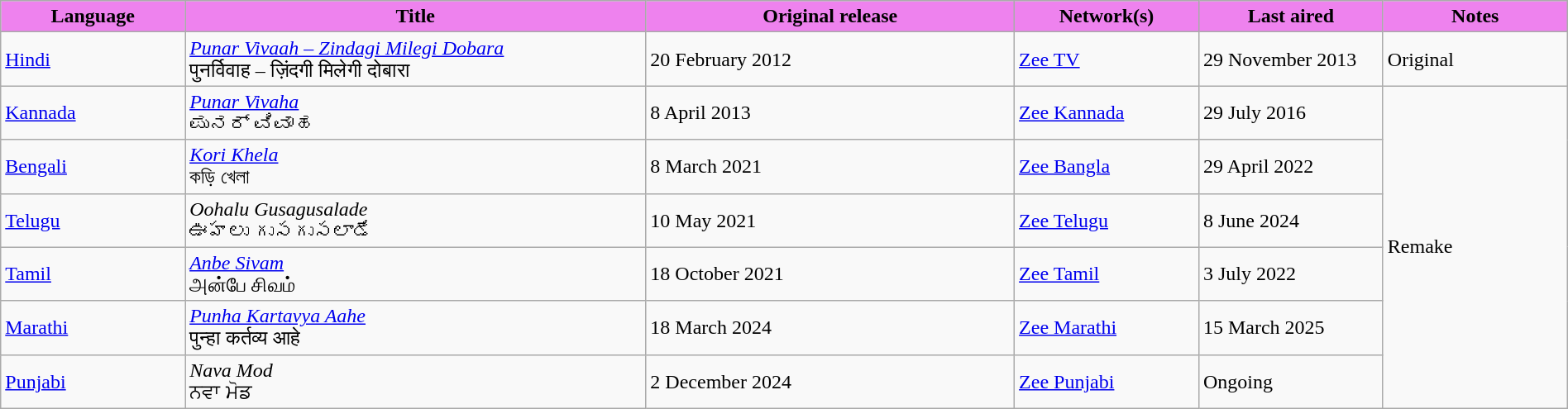<table class="wikitable" style="width: 100%; margin-right: 0;">
<tr>
<th style="background:Violet; width:10%;">Language</th>
<th style="background:Violet; width:25%;">Title</th>
<th style="background:Violet; width:20%;">Original release</th>
<th style="background:Violet; width:10%;">Network(s)</th>
<th style="background:Violet; width:10%;">Last aired</th>
<th style="background:Violet; width:10%;">Notes</th>
</tr>
<tr>
<td><a href='#'>Hindi</a></td>
<td><em><a href='#'>Punar Vivaah – Zindagi Milegi Dobara</a></em> <br> पुनर्विवाह – ज़िंदगी मिलेगी दोबारा</td>
<td>20 February 2012</td>
<td><a href='#'>Zee TV</a></td>
<td>29 November 2013</td>
<td>Original</td>
</tr>
<tr>
<td><a href='#'>Kannada</a></td>
<td><em><a href='#'>Punar Vivaha</a></em> <br> ಪುನರ್ ವಿವಾಹ</td>
<td>8 April 2013</td>
<td><a href='#'>Zee Kannada</a></td>
<td>29 July 2016</td>
<td rowspan="6">Remake</td>
</tr>
<tr>
<td><a href='#'>Bengali</a></td>
<td><em><a href='#'>Kori Khela</a></em> <br> কড়ি খেলা</td>
<td>8 March 2021</td>
<td><a href='#'>Zee Bangla</a></td>
<td>29 April 2022</td>
</tr>
<tr>
<td><a href='#'>Telugu</a></td>
<td><em>Oohalu Gusagusalade</em> <br>ఊహలు గుసగుసలాడే</td>
<td>10 May 2021</td>
<td><a href='#'>Zee Telugu</a></td>
<td>8 June 2024</td>
</tr>
<tr>
<td><a href='#'>Tamil</a></td>
<td><em><a href='#'>Anbe Sivam</a></em> <br> அன்பே சிவம்</td>
<td>18 October 2021</td>
<td><a href='#'>Zee Tamil</a></td>
<td>3 July 2022</td>
</tr>
<tr>
<td><a href='#'>Marathi</a></td>
<td><em><a href='#'>Punha Kartavya Aahe</a></em> <br> पुन्हा कर्तव्य आहे</td>
<td>18 March 2024</td>
<td><a href='#'>Zee Marathi</a></td>
<td>15 March 2025</td>
</tr>
<tr>
<td><a href='#'>Punjabi</a></td>
<td><em>Nava Mod</em> <br> ਨਵਾ ਮੋਡ</td>
<td>2 December 2024</td>
<td><a href='#'>Zee Punjabi</a></td>
<td>Ongoing</td>
</tr>
</table>
